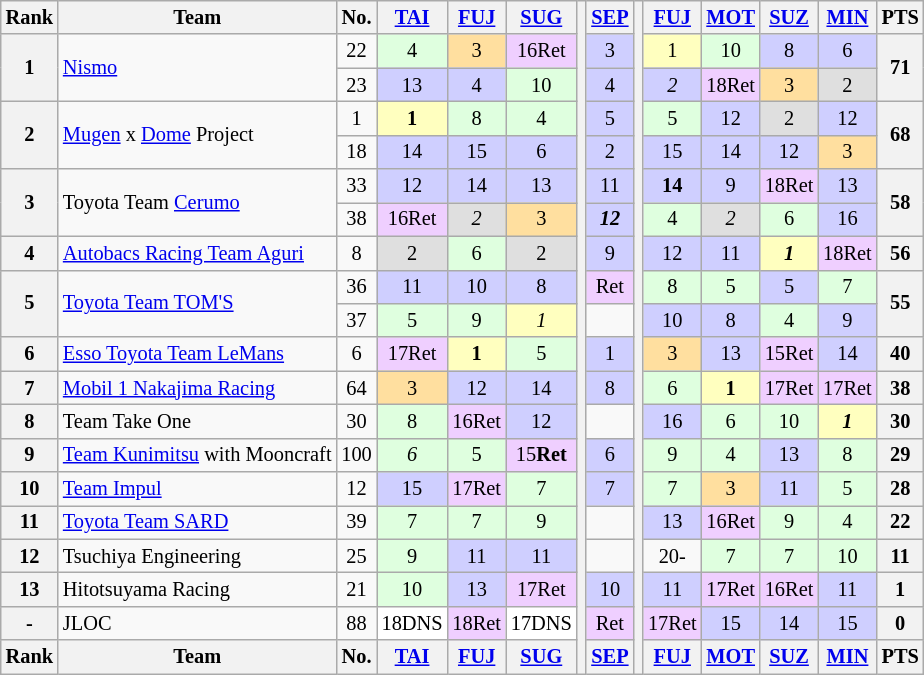<table class="wikitable" style="font-size:85%; text-align:center">
<tr>
<th>Rank</th>
<th>Team</th>
<th>No.</th>
<th><a href='#'>TAI</a><br></th>
<th><a href='#'>FUJ</a><br></th>
<th><a href='#'>SUG</a><br></th>
<th rowspan="20"></th>
<th><a href='#'>SEP</a><br></th>
<th rowspan="20"></th>
<th><a href='#'>FUJ</a><br></th>
<th><a href='#'>MOT</a><br></th>
<th><a href='#'>SUZ</a><br></th>
<th><a href='#'>MIN</a><br></th>
<th>PTS</th>
</tr>
<tr>
<th rowspan="2">1</th>
<td rowspan="2" align="left"><a href='#'>Nismo</a></td>
<td>22</td>
<td bgcolor="#DFFFDF">4</td>
<td bgcolor="#FFDF9F">3</td>
<td bgcolor="#EFCFFF"><span>16</span>Ret</td>
<td bgcolor="#CFCFFF">3</td>
<td bgcolor="#FFFFBF">1</td>
<td bgcolor="#DFFFDF">10</td>
<td bgcolor="#CFCFFF">8</td>
<td bgcolor="#CFCFFF">6</td>
<th rowspan="2">71</th>
</tr>
<tr>
<td>23</td>
<td bgcolor="#CFCFFF">13</td>
<td bgcolor="#CFCFFF">4</td>
<td bgcolor="#DFFFDF">10</td>
<td bgcolor="#CFCFFF">4</td>
<td bgcolor="#CFCFFF"><em>2</em></td>
<td bgcolor="#EFCFFF"><span>18</span>Ret</td>
<td bgcolor="#FFDF9F">3</td>
<td bgcolor="#DFDFDF">2</td>
</tr>
<tr>
<th rowspan="2">2</th>
<td rowspan="2" align="left"><a href='#'>Mugen</a> x <a href='#'>Dome</a> Project</td>
<td>1</td>
<td bgcolor="#FFFFBF"><strong>1</strong></td>
<td bgcolor="#DFFFDF">8</td>
<td bgcolor="#DFFFDF">4</td>
<td bgcolor="#CFCFFF">5</td>
<td bgcolor="#DFFFDF">5</td>
<td bgcolor="#CFCFFF">12</td>
<td bgcolor="#DFDFDF">2</td>
<td bgcolor="#CFCFFF">12</td>
<th rowspan="2">68</th>
</tr>
<tr>
<td>18</td>
<td bgcolor="#CFCFFF">14</td>
<td bgcolor="#CFCFFF">15</td>
<td bgcolor="#CFCFFF">6</td>
<td bgcolor="#CFCFFF">2</td>
<td bgcolor="#CFCFFF">15</td>
<td bgcolor="#CFCFFF">14</td>
<td bgcolor="#CFCFFF">12</td>
<td bgcolor="#FFDF9F">3</td>
</tr>
<tr>
<th rowspan="2">3</th>
<td rowspan="2" align="left">Toyota Team <a href='#'>Cerumo</a></td>
<td>33</td>
<td bgcolor="#CFCFFF">12</td>
<td bgcolor="#CFCFFF">14</td>
<td bgcolor="#CFCFFF">13</td>
<td bgcolor="#CFCFFF">11</td>
<td bgcolor="#CFCFFF"><strong>14</strong></td>
<td bgcolor="#CFCFFF">9</td>
<td bgcolor="#EFCFFF"><span>18</span>Ret</td>
<td bgcolor="#CFCFFF">13</td>
<th rowspan="2">58</th>
</tr>
<tr>
<td>38</td>
<td bgcolor="#EFCFFF"><span>16</span>Ret</td>
<td bgcolor="#DFDFDF"><em>2</em></td>
<td bgcolor="#FFDF9F">3</td>
<td bgcolor="#CFCFFF"><strong><em>12</em></strong></td>
<td bgcolor="#DFFFDF">4</td>
<td bgcolor="#DFDFDF"><em>2</em></td>
<td bgcolor="#DFFFDF">6</td>
<td bgcolor="#CFCFFF">16</td>
</tr>
<tr>
<th>4</th>
<td align="left"><a href='#'>Autobacs Racing Team Aguri</a></td>
<td>8</td>
<td bgcolor="#DFDFDF">2</td>
<td bgcolor="#DFFFDF">6</td>
<td bgcolor="#DFDFDF">2</td>
<td bgcolor="#CFCFFF">9</td>
<td bgcolor="#CFCFFF">12</td>
<td bgcolor="#CFCFFF">11</td>
<td bgcolor="#FFFFBF"><strong><em>1</em></strong></td>
<td bgcolor="#EFCFFF"><span>18</span>Ret</td>
<th>56</th>
</tr>
<tr>
<th rowspan="2">5</th>
<td rowspan="2" align="left"><a href='#'>Toyota Team TOM'S</a></td>
<td>36</td>
<td bgcolor="#CFCFFF">11</td>
<td bgcolor="#CFCFFF">10</td>
<td bgcolor="#CFCFFF">8</td>
<td bgcolor="#EFCFFF">Ret</td>
<td bgcolor="#DFFFDF">8</td>
<td bgcolor="#DFFFDF">5</td>
<td bgcolor="#CFCFFF">5</td>
<td bgcolor="#DFFFDF">7</td>
<th rowspan="2">55</th>
</tr>
<tr>
<td>37</td>
<td bgcolor="#DFFFDF">5</td>
<td bgcolor="#DFFFDF">9</td>
<td bgcolor="#FFFFBF"><em>1</em></td>
<td></td>
<td bgcolor="#CFCFFF">10</td>
<td bgcolor="#CFCFFF">8</td>
<td bgcolor="#DFFFDF">4</td>
<td bgcolor="#CFCFFF">9</td>
</tr>
<tr>
<th>6</th>
<td align="left"><a href='#'>Esso Toyota Team LeMans</a></td>
<td>6</td>
<td bgcolor="#EFCFFF"><span>17</span>Ret</td>
<td bgcolor="#FFFFBF"><strong>1</strong></td>
<td bgcolor="#DFFFDF">5</td>
<td bgcolor="#CFCFFF">1</td>
<td bgcolor="#FFDF9F">3</td>
<td bgcolor="#CFCFFF">13</td>
<td bgcolor="#EFCFFF"><span>15</span>Ret</td>
<td bgcolor="#CFCFFF">14</td>
<th>40</th>
</tr>
<tr>
<th>7</th>
<td align="left"><a href='#'>Mobil 1 Nakajima Racing</a></td>
<td>64</td>
<td bgcolor="#FFDF9F">3</td>
<td bgcolor="#CFCFFF">12</td>
<td bgcolor="#CFCFFF">14</td>
<td bgcolor="#CFCFFF">8</td>
<td bgcolor="#DFFFDF">6</td>
<td bgcolor="#FFFFBF"><strong>1</strong></td>
<td bgcolor="#EFCFFF"><span>17</span>Ret</td>
<td bgcolor="#EFCFFF"><span>17</span>Ret</td>
<th>38</th>
</tr>
<tr>
<th>8</th>
<td align="left">Team Take One</td>
<td>30</td>
<td bgcolor="#DFFFDF">8</td>
<td bgcolor="#EFCFFF"><span>16</span>Ret</td>
<td bgcolor="#CFCFFF">12</td>
<td></td>
<td bgcolor="#CFCFFF">16</td>
<td bgcolor="#DFFFDF">6</td>
<td bgcolor="#DFFFDF">10</td>
<td bgcolor="#FFFFBF"><strong><em>1</em></strong></td>
<th>30</th>
</tr>
<tr>
<th>9</th>
<td align="left"><a href='#'>Team Kunimitsu</a> with Mooncraft</td>
<td>100</td>
<td bgcolor="#DFFFDF"><em>6</em></td>
<td bgcolor="#DFFFDF">5</td>
<td bgcolor="#EFCFFF"><span>15</span><strong>Ret</strong></td>
<td bgcolor="#CFCFFF">6</td>
<td bgcolor="#DFFFDF">9</td>
<td bgcolor="#DFFFDF">4</td>
<td bgcolor="#CFCFFF">13</td>
<td bgcolor="#DFFFDF">8</td>
<th>29</th>
</tr>
<tr>
<th>10</th>
<td align="left"><a href='#'>Team Impul</a></td>
<td>12</td>
<td bgcolor="#CFCFFF">15</td>
<td bgcolor="#EFCFFF"><span>17</span>Ret</td>
<td bgcolor="#DFFFDF">7</td>
<td bgcolor="#CFCFFF">7</td>
<td bgcolor="#DFFFDF">7</td>
<td bgcolor="#FFDF9F">3</td>
<td bgcolor="#CFCFFF">11</td>
<td bgcolor="#DFFFDF">5</td>
<th>28</th>
</tr>
<tr>
<th>11</th>
<td align="left"><a href='#'>Toyota Team SARD</a></td>
<td>39</td>
<td bgcolor="#DFFFDF">7</td>
<td bgcolor="#DFFFDF">7</td>
<td bgcolor="#DFFFDF">9</td>
<td></td>
<td bgcolor="#CFCFFF">13</td>
<td bgcolor="#EFCFFF"><span>16</span>Ret</td>
<td bgcolor="#DFFFDF">9</td>
<td bgcolor="#DFFFDF">4</td>
<th>22</th>
</tr>
<tr>
<th>12</th>
<td align="left">Tsuchiya Engineering</td>
<td>25</td>
<td bgcolor="#DFFFDF">9</td>
<td bgcolor="#CFCFFF">11</td>
<td bgcolor="#CFCFFF">11</td>
<td></td>
<td><span>20</span>-</td>
<td bgcolor="#DFFFDF">7</td>
<td bgcolor="#DFFFDF">7</td>
<td bgcolor="#DFFFDF">10</td>
<th>11</th>
</tr>
<tr>
<th>13</th>
<td align="left">Hitotsuyama Racing</td>
<td>21</td>
<td bgcolor="#DFFFDF">10</td>
<td bgcolor="#CFCFFF">13</td>
<td bgcolor="#EFCFFF"><span>17</span>Ret</td>
<td bgcolor="#CFCFFF">10</td>
<td bgcolor="#CFCFFF">11</td>
<td bgcolor="#EFCFFF"><span>17</span>Ret</td>
<td bgcolor="#EFCFFF"><span>16</span>Ret</td>
<td bgcolor="#CFCFFF">11</td>
<th>1</th>
</tr>
<tr>
<th>-</th>
<td align="left">JLOC</td>
<td>88</td>
<td bgcolor="#FFFFFF"><span>18</span>DNS</td>
<td bgcolor="#EFCFFF"><span>18</span>Ret</td>
<td bgcolor="#FFFFFF"><span>17</span>DNS</td>
<td bgcolor="#EFCFFF">Ret</td>
<td bgcolor="#EFCFFF"><span>17</span>Ret</td>
<td bgcolor="#CFCFFF">15</td>
<td bgcolor="#CFCFFF">14</td>
<td bgcolor="#CFCFFF">15</td>
<th>0</th>
</tr>
<tr>
<th>Rank</th>
<th>Team</th>
<th>No.</th>
<th><a href='#'>TAI</a><br></th>
<th><a href='#'>FUJ</a><br></th>
<th><a href='#'>SUG</a><br></th>
<th><a href='#'>SEP</a><br></th>
<th><a href='#'>FUJ</a><br></th>
<th><a href='#'>MOT</a><br></th>
<th><a href='#'>SUZ</a><br></th>
<th><a href='#'>MIN</a><br></th>
<th>PTS</th>
</tr>
</table>
